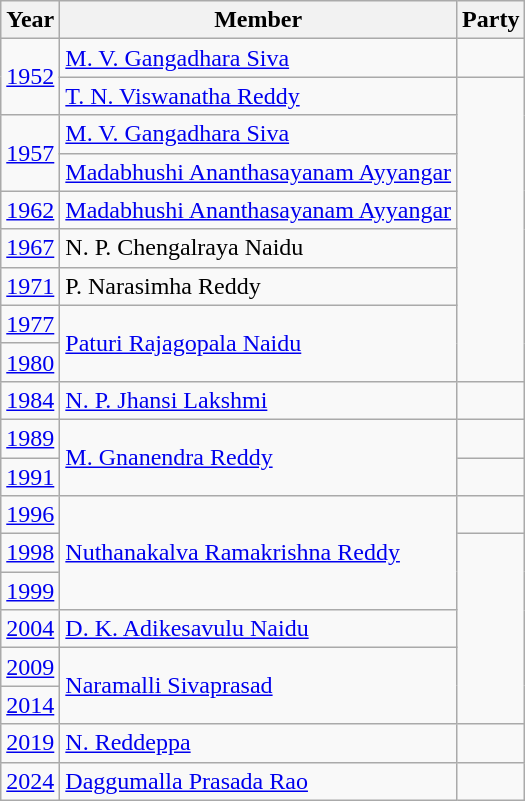<table class="wikitable sortable">
<tr>
<th>Year</th>
<th>Member</th>
<th colspan="2">Party</th>
</tr>
<tr>
<td rowspan="2"><a href='#'>1952</a></td>
<td><a href='#'>M. V. Gangadhara Siva</a></td>
<td></td>
</tr>
<tr>
<td><a href='#'>T. N. Viswanatha Reddy</a></td>
</tr>
<tr>
<td rowspan="2"><a href='#'>1957</a></td>
<td><a href='#'>M. V. Gangadhara Siva</a></td>
</tr>
<tr>
<td><a href='#'>Madabhushi Ananthasayanam Ayyangar</a></td>
</tr>
<tr>
<td><a href='#'>1962</a></td>
<td><a href='#'>Madabhushi Ananthasayanam Ayyangar</a></td>
</tr>
<tr>
<td><a href='#'>1967</a></td>
<td>N. P. Chengalraya Naidu</td>
</tr>
<tr>
<td><a href='#'>1971</a></td>
<td>P. Narasimha Reddy</td>
</tr>
<tr>
<td><a href='#'>1977</a></td>
<td rowspan = 2><a href='#'>Paturi Rajagopala Naidu</a></td>
</tr>
<tr>
<td><a href='#'>1980</a></td>
</tr>
<tr>
<td><a href='#'>1984</a></td>
<td><a href='#'>N. P. Jhansi Lakshmi</a></td>
<td></td>
</tr>
<tr>
<td><a href='#'>1989</a></td>
<td rowspan = 2><a href='#'>M. Gnanendra Reddy</a></td>
<td></td>
</tr>
<tr>
<td><a href='#'>1991</a></td>
</tr>
<tr>
<td><a href='#'>1996</a></td>
<td rowspan = 3><a href='#'>Nuthanakalva Ramakrishna Reddy</a></td>
<td></td>
</tr>
<tr>
<td><a href='#'>1998</a></td>
</tr>
<tr>
<td><a href='#'>1999</a></td>
</tr>
<tr>
<td><a href='#'>2004</a></td>
<td><a href='#'>D. K. Adikesavulu Naidu</a></td>
</tr>
<tr>
<td><a href='#'>2009</a></td>
<td rowspan = 2><a href='#'>Naramalli Sivaprasad</a></td>
</tr>
<tr>
<td><a href='#'>2014</a></td>
</tr>
<tr>
<td><a href='#'>2019</a></td>
<td><a href='#'>N. Reddeppa</a></td>
<td></td>
</tr>
<tr>
<td><a href='#'>2024</a></td>
<td><a href='#'>Daggumalla Prasada Rao</a></td>
<td></td>
</tr>
</table>
